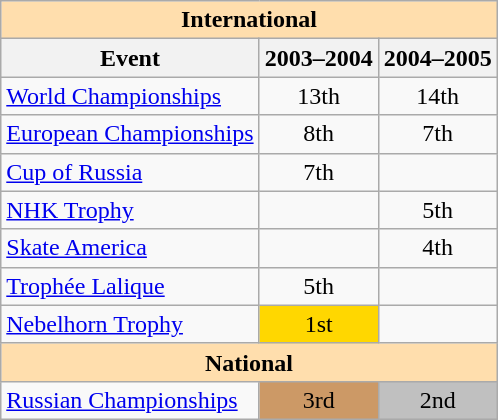<table class="wikitable" style="text-align:center">
<tr>
<th style="background-color: #ffdead; " colspan=3 align=center>International</th>
</tr>
<tr>
<th>Event</th>
<th>2003–2004</th>
<th>2004–2005</th>
</tr>
<tr>
<td align=left><a href='#'>World Championships</a></td>
<td>13th</td>
<td>14th</td>
</tr>
<tr>
<td align=left><a href='#'>European Championships</a></td>
<td>8th</td>
<td>7th</td>
</tr>
<tr>
<td align=left> <a href='#'>Cup of Russia</a></td>
<td>7th</td>
<td></td>
</tr>
<tr>
<td align=left> <a href='#'>NHK Trophy</a></td>
<td></td>
<td>5th</td>
</tr>
<tr>
<td align=left> <a href='#'>Skate America</a></td>
<td></td>
<td>4th</td>
</tr>
<tr>
<td align=left> <a href='#'>Trophée Lalique</a></td>
<td>5th</td>
<td></td>
</tr>
<tr>
<td align=left><a href='#'>Nebelhorn Trophy</a></td>
<td bgcolor=gold>1st</td>
<td></td>
</tr>
<tr>
<th style="background-color: #ffdead; " colspan=3 align=center>National</th>
</tr>
<tr>
<td align=left><a href='#'>Russian Championships</a></td>
<td bgcolor=cc9966>3rd</td>
<td bgcolor=silver>2nd</td>
</tr>
</table>
